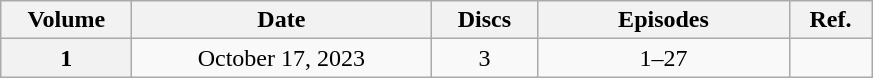<table class="wikitable" style="text-align:center;">
<tr>
<th scope="col" style="width:5em;">Volume</th>
<th scope="col" style="width:12em;">Date</th>
<th scope="col" style="width:4em;">Discs</th>
<th scope="col" style="width:10em;">Episodes</th>
<th scope="col" style="width:3em;">Ref.</th>
</tr>
<tr>
<th scope="row">1</th>
<td>October 17, 2023</td>
<td rowspan="3">3</td>
<td>1–27</td>
<td></td>
</tr>
</table>
